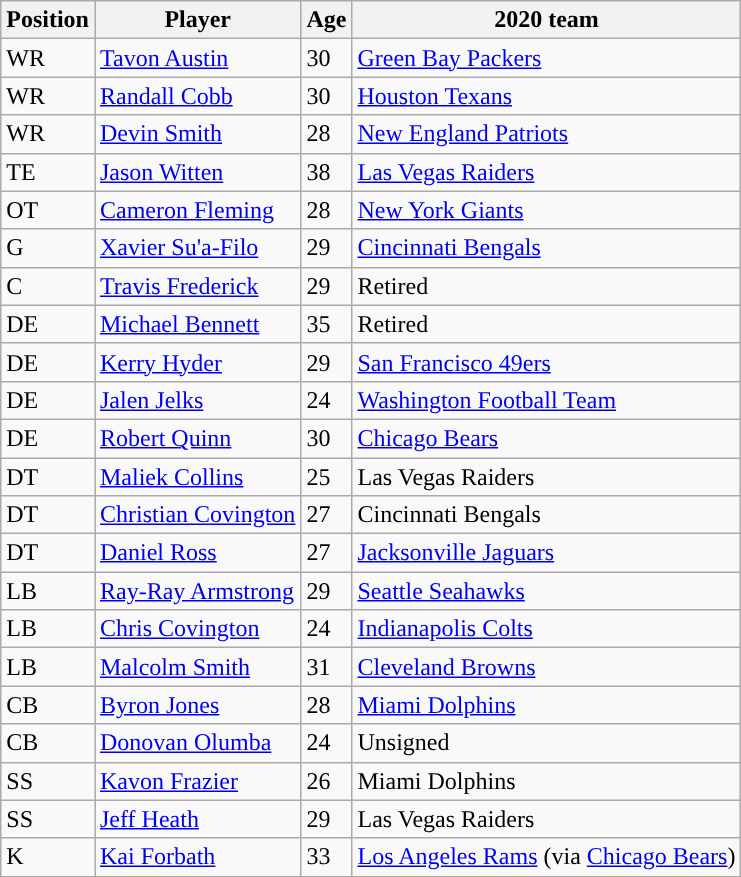<table class="wikitable">
<tr>
<th>Position</th>
<th>Player</th>
<th>Age</th>
<th>2020 team</th>
</tr>
<tr>
<td>WR</td>
<td><a href='#'>Tavon Austin</a></td>
<td>30</td>
<td><a href='#'>Green Bay Packers</a></td>
</tr>
<tr>
<td>WR</td>
<td><a href='#'>Randall Cobb</a></td>
<td>30</td>
<td><a href='#'>Houston Texans</a></td>
</tr>
<tr>
<td>WR</td>
<td><a href='#'>Devin Smith</a></td>
<td>28</td>
<td><a href='#'>New England Patriots</a></td>
</tr>
<tr>
<td>TE</td>
<td><a href='#'>Jason Witten</a></td>
<td>38</td>
<td><a href='#'>Las Vegas Raiders</a></td>
</tr>
<tr>
<td>OT</td>
<td><a href='#'>Cameron Fleming</a></td>
<td>28</td>
<td><a href='#'>New York Giants</a></td>
</tr>
<tr>
<td>G</td>
<td><a href='#'>Xavier Su'a-Filo</a></td>
<td>29</td>
<td><a href='#'>Cincinnati Bengals</a></td>
</tr>
<tr>
<td>C</td>
<td><a href='#'>Travis Frederick</a></td>
<td>29</td>
<td>Retired</td>
</tr>
<tr>
<td>DE</td>
<td><a href='#'>Michael Bennett</a></td>
<td>35</td>
<td>Retired</td>
</tr>
<tr>
<td>DE</td>
<td><a href='#'>Kerry Hyder</a></td>
<td>29</td>
<td><a href='#'>San Francisco 49ers</a></td>
</tr>
<tr>
<td>DE</td>
<td><a href='#'>Jalen Jelks</a></td>
<td>24</td>
<td><a href='#'>Washington Football Team</a></td>
</tr>
<tr>
<td>DE</td>
<td><a href='#'>Robert Quinn</a></td>
<td>30</td>
<td><a href='#'>Chicago Bears</a></td>
</tr>
<tr>
<td>DT</td>
<td><a href='#'>Maliek Collins</a></td>
<td>25</td>
<td>Las Vegas Raiders</td>
</tr>
<tr>
<td>DT</td>
<td><a href='#'>Christian Covington</a></td>
<td>27</td>
<td>Cincinnati Bengals</td>
</tr>
<tr>
<td>DT</td>
<td><a href='#'>Daniel Ross</a></td>
<td>27</td>
<td><a href='#'>Jacksonville Jaguars</a></td>
</tr>
<tr>
<td>LB</td>
<td><a href='#'>Ray-Ray Armstrong</a></td>
<td>29</td>
<td><a href='#'>Seattle Seahawks</a></td>
</tr>
<tr>
<td>LB</td>
<td><a href='#'>Chris Covington</a></td>
<td>24</td>
<td><a href='#'>Indianapolis Colts</a></td>
</tr>
<tr>
<td>LB</td>
<td><a href='#'>Malcolm Smith</a></td>
<td>31</td>
<td><a href='#'>Cleveland Browns</a></td>
</tr>
<tr>
<td>CB</td>
<td><a href='#'>Byron Jones</a></td>
<td>28</td>
<td><a href='#'>Miami Dolphins</a></td>
</tr>
<tr>
<td>CB</td>
<td><a href='#'>Donovan Olumba</a></td>
<td>24</td>
<td>Unsigned</td>
</tr>
<tr>
<td>SS</td>
<td><a href='#'>Kavon Frazier</a></td>
<td>26</td>
<td>Miami Dolphins</td>
</tr>
<tr>
<td>SS</td>
<td><a href='#'>Jeff Heath</a></td>
<td>29</td>
<td>Las Vegas Raiders</td>
</tr>
<tr>
<td>K</td>
<td><a href='#'>Kai Forbath</a></td>
<td>33</td>
<td><a href='#'>Los Angeles Rams</a> (via <a href='#'>Chicago Bears</a>)</td>
</tr>
<tr>
</tr>
</table>
